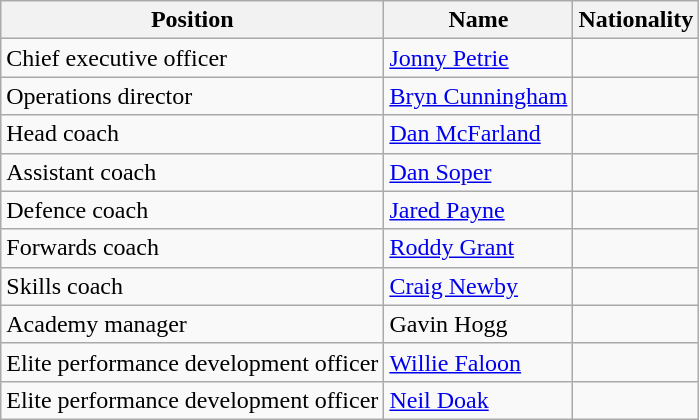<table class="wikitable">
<tr>
<th>Position</th>
<th>Name</th>
<th>Nationality</th>
</tr>
<tr>
<td>Chief executive officer</td>
<td><a href='#'>Jonny Petrie</a></td>
<td></td>
</tr>
<tr>
<td>Operations director</td>
<td><a href='#'>Bryn Cunningham</a></td>
<td></td>
</tr>
<tr>
<td>Head coach</td>
<td><a href='#'>Dan McFarland</a></td>
<td></td>
</tr>
<tr>
<td>Assistant coach</td>
<td><a href='#'>Dan Soper</a></td>
<td></td>
</tr>
<tr>
<td>Defence coach</td>
<td><a href='#'>Jared Payne</a></td>
<td></td>
</tr>
<tr>
<td>Forwards coach</td>
<td><a href='#'>Roddy Grant</a></td>
<td></td>
</tr>
<tr>
<td>Skills coach</td>
<td><a href='#'>Craig Newby</a></td>
<td></td>
</tr>
<tr>
<td>Academy manager</td>
<td>Gavin Hogg</td>
<td></td>
</tr>
<tr>
<td>Elite performance development officer</td>
<td><a href='#'>Willie Faloon</a></td>
<td></td>
</tr>
<tr>
<td>Elite performance development officer</td>
<td><a href='#'>Neil Doak</a></td>
<td></td>
</tr>
</table>
